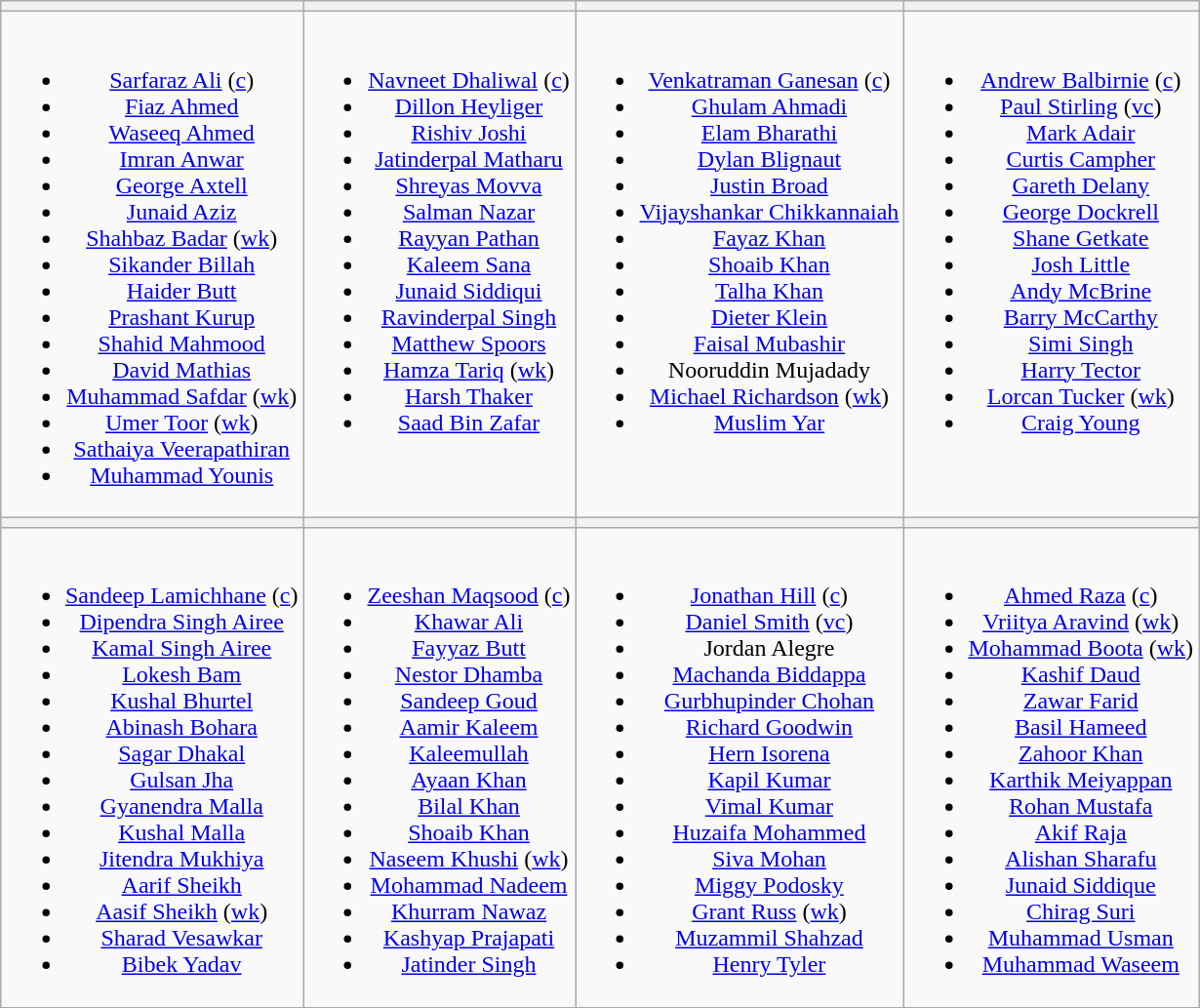<table class="wikitable" style="text-align:center; margin:auto">
<tr>
<th></th>
<th></th>
<th></th>
<th></th>
</tr>
<tr>
<td valign=top><br><ul><li><a href='#'>Sarfaraz Ali</a> (<a href='#'>c</a>)</li><li><a href='#'>Fiaz Ahmed</a></li><li><a href='#'>Waseeq Ahmed</a></li><li><a href='#'>Imran Anwar</a></li><li><a href='#'>George Axtell</a></li><li><a href='#'>Junaid Aziz</a></li><li><a href='#'>Shahbaz Badar</a> (<a href='#'>wk</a>)</li><li><a href='#'>Sikander Billah</a></li><li><a href='#'>Haider Butt</a></li><li><a href='#'>Prashant Kurup</a></li><li><a href='#'>Shahid Mahmood</a></li><li><a href='#'>David Mathias</a></li><li><a href='#'>Muhammad Safdar</a> (<a href='#'>wk</a>)</li><li><a href='#'>Umer Toor</a> (<a href='#'>wk</a>)</li><li><a href='#'>Sathaiya Veerapathiran</a></li><li><a href='#'>Muhammad Younis</a></li></ul></td>
<td valign=top><br><ul><li><a href='#'>Navneet Dhaliwal</a> (<a href='#'>c</a>)</li><li><a href='#'>Dillon Heyliger</a></li><li><a href='#'>Rishiv Joshi</a></li><li><a href='#'>Jatinderpal Matharu</a></li><li><a href='#'>Shreyas Movva</a></li><li><a href='#'>Salman Nazar</a></li><li><a href='#'>Rayyan Pathan</a></li><li><a href='#'>Kaleem Sana</a></li><li><a href='#'>Junaid Siddiqui</a></li><li><a href='#'>Ravinderpal Singh</a></li><li><a href='#'>Matthew Spoors</a></li><li><a href='#'>Hamza Tariq</a> (<a href='#'>wk</a>)</li><li><a href='#'>Harsh Thaker</a></li><li><a href='#'>Saad Bin Zafar</a></li></ul></td>
<td valign=top><br><ul><li><a href='#'>Venkatraman Ganesan</a> (<a href='#'>c</a>)</li><li><a href='#'>Ghulam Ahmadi</a></li><li><a href='#'>Elam Bharathi</a></li><li><a href='#'>Dylan Blignaut</a></li><li><a href='#'>Justin Broad</a></li><li><a href='#'>Vijayshankar Chikkannaiah</a></li><li><a href='#'>Fayaz Khan</a></li><li><a href='#'>Shoaib Khan</a></li><li><a href='#'>Talha Khan</a></li><li><a href='#'>Dieter Klein</a></li><li><a href='#'>Faisal Mubashir</a></li><li>Nooruddin Mujadady</li><li><a href='#'>Michael Richardson</a> (<a href='#'>wk</a>)</li><li><a href='#'>Muslim Yar</a></li></ul></td>
<td valign=top><br><ul><li><a href='#'>Andrew Balbirnie</a> (<a href='#'>c</a>)</li><li><a href='#'>Paul Stirling</a> (<a href='#'>vc</a>)</li><li><a href='#'>Mark Adair</a></li><li><a href='#'>Curtis Campher</a></li><li><a href='#'>Gareth Delany</a></li><li><a href='#'>George Dockrell</a></li><li><a href='#'>Shane Getkate</a></li><li><a href='#'>Josh Little</a></li><li><a href='#'>Andy McBrine</a></li><li><a href='#'>Barry McCarthy</a></li><li><a href='#'>Simi Singh</a></li><li><a href='#'>Harry Tector</a></li><li><a href='#'>Lorcan Tucker</a> (<a href='#'>wk</a>)</li><li><a href='#'>Craig Young</a></li></ul></td>
</tr>
<tr>
<th></th>
<th></th>
<th></th>
<th></th>
</tr>
<tr>
<td valign=top><br><ul><li><a href='#'>Sandeep Lamichhane</a> (<a href='#'>c</a>)</li><li><a href='#'>Dipendra Singh Airee</a></li><li><a href='#'>Kamal Singh Airee</a></li><li><a href='#'>Lokesh Bam</a></li><li><a href='#'>Kushal Bhurtel</a></li><li><a href='#'>Abinash Bohara</a></li><li><a href='#'>Sagar Dhakal</a></li><li><a href='#'>Gulsan Jha</a></li><li><a href='#'>Gyanendra Malla</a></li><li><a href='#'>Kushal Malla</a></li><li><a href='#'>Jitendra Mukhiya</a></li><li><a href='#'>Aarif Sheikh</a></li><li><a href='#'>Aasif Sheikh</a> (<a href='#'>wk</a>)</li><li><a href='#'>Sharad Vesawkar</a></li><li><a href='#'>Bibek Yadav</a></li></ul></td>
<td valign=top><br><ul><li><a href='#'>Zeeshan Maqsood</a> (<a href='#'>c</a>)</li><li><a href='#'>Khawar Ali</a></li><li><a href='#'>Fayyaz Butt</a></li><li><a href='#'>Nestor Dhamba</a></li><li><a href='#'>Sandeep Goud</a></li><li><a href='#'>Aamir Kaleem</a></li><li><a href='#'>Kaleemullah</a></li><li><a href='#'>Ayaan Khan</a></li><li><a href='#'>Bilal Khan</a></li><li><a href='#'>Shoaib Khan</a></li><li><a href='#'>Naseem Khushi</a> (<a href='#'>wk</a>)</li><li><a href='#'>Mohammad Nadeem</a></li><li><a href='#'>Khurram Nawaz</a></li><li><a href='#'>Kashyap Prajapati</a></li><li><a href='#'>Jatinder Singh</a></li></ul></td>
<td valign=top><br><ul><li><a href='#'>Jonathan Hill</a> (<a href='#'>c</a>)</li><li><a href='#'>Daniel Smith</a> (<a href='#'>vc</a>)</li><li>Jordan Alegre</li><li><a href='#'>Machanda Biddappa</a></li><li><a href='#'>Gurbhupinder Chohan</a></li><li><a href='#'>Richard Goodwin</a></li><li><a href='#'>Hern Isorena</a></li><li><a href='#'>Kapil Kumar</a></li><li><a href='#'>Vimal Kumar</a></li><li><a href='#'>Huzaifa Mohammed</a></li><li><a href='#'>Siva Mohan</a></li><li><a href='#'>Miggy Podosky</a></li><li><a href='#'>Grant Russ</a> (<a href='#'>wk</a>)</li><li><a href='#'>Muzammil Shahzad</a></li><li><a href='#'>Henry Tyler</a></li></ul></td>
<td valign=top><br><ul><li><a href='#'>Ahmed Raza</a> (<a href='#'>c</a>)</li><li><a href='#'>Vriitya Aravind</a> (<a href='#'>wk</a>)</li><li><a href='#'>Mohammad Boota</a> (<a href='#'>wk</a>)</li><li><a href='#'>Kashif Daud</a></li><li><a href='#'>Zawar Farid</a></li><li><a href='#'>Basil Hameed</a></li><li><a href='#'>Zahoor Khan</a></li><li><a href='#'>Karthik Meiyappan</a></li><li><a href='#'>Rohan Mustafa</a></li><li><a href='#'>Akif Raja</a></li><li><a href='#'>Alishan Sharafu</a></li><li><a href='#'>Junaid Siddique</a></li><li><a href='#'>Chirag Suri</a></li><li><a href='#'>Muhammad Usman</a></li><li><a href='#'>Muhammad Waseem</a></li></ul></td>
</tr>
</table>
